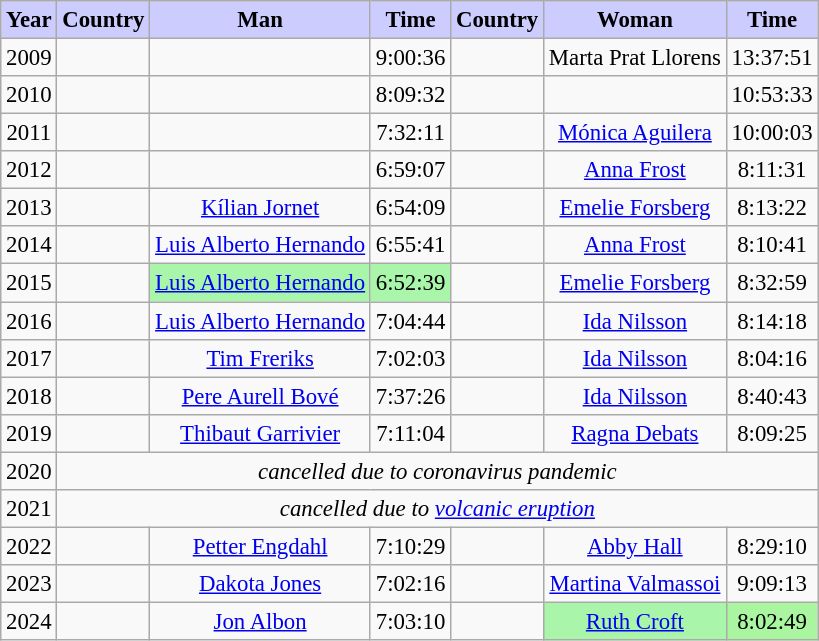<table class="wikitable" style="font-size:95%; text-align:center;">
<tr>
<th style="background:#ccccff">Year</th>
<th style="background:#ccccff">Country</th>
<th style="background:#ccccff">Man</th>
<th style="background:#ccccff">Time</th>
<th style="background:#ccccff">Country</th>
<th style="background:#ccccff">Woman</th>
<th style="background:#ccccff">Time</th>
</tr>
<tr>
<td>2009</td>
<td align=left></td>
<td></td>
<td>9:00:36</td>
<td align=left></td>
<td>Marta Prat Llorens</td>
<td>13:37:51</td>
</tr>
<tr>
<td>2010</td>
<td align=left></td>
<td></td>
<td>8:09:32</td>
<td align=left></td>
<td></td>
<td>10:53:33</td>
</tr>
<tr>
<td>2011</td>
<td align=left></td>
<td></td>
<td>7:32:11</td>
<td align=left></td>
<td><a href='#'>Mónica Aguilera</a></td>
<td>10:00:03</td>
</tr>
<tr>
<td>2012</td>
<td align=left></td>
<td></td>
<td>6:59:07</td>
<td align=left></td>
<td><a href='#'>Anna Frost</a></td>
<td>8:11:31</td>
</tr>
<tr>
<td>2013</td>
<td align=left></td>
<td><a href='#'>Kílian Jornet</a></td>
<td>6:54:09</td>
<td align=left></td>
<td><a href='#'>Emelie Forsberg</a></td>
<td>8:13:22</td>
</tr>
<tr>
<td>2014</td>
<td align=left></td>
<td><a href='#'>Luis Alberto Hernando</a></td>
<td>6:55:41</td>
<td align=left></td>
<td><a href='#'>Anna Frost</a></td>
<td>8:10:41</td>
</tr>
<tr>
<td>2015</td>
<td align=left></td>
<td bgcolor=#A9F5A9><a href='#'>Luis Alberto Hernando</a></td>
<td bgcolor=#A9F5A9>6:52:39</td>
<td align=left></td>
<td><a href='#'>Emelie Forsberg</a></td>
<td>8:32:59</td>
</tr>
<tr>
<td>2016</td>
<td align=left></td>
<td><a href='#'>Luis Alberto Hernando</a></td>
<td>7:04:44</td>
<td align=left></td>
<td><a href='#'>Ida Nilsson</a></td>
<td>8:14:18</td>
</tr>
<tr>
<td>2017</td>
<td align=left></td>
<td><a href='#'>Tim Freriks</a></td>
<td>7:02:03</td>
<td align=left></td>
<td><a href='#'>Ida Nilsson</a></td>
<td>8:04:16</td>
</tr>
<tr>
<td>2018</td>
<td align=left></td>
<td><a href='#'>Pere Aurell Bové</a></td>
<td>7:37:26</td>
<td align=left></td>
<td><a href='#'>Ida Nilsson</a></td>
<td>8:40:43</td>
</tr>
<tr>
<td>2019</td>
<td align=left></td>
<td><a href='#'>Thibaut Garrivier</a></td>
<td>7:11:04</td>
<td align=left></td>
<td><a href='#'>Ragna Debats</a></td>
<td>8:09:25</td>
</tr>
<tr>
<td>2020</td>
<td colspan="6"><em>cancelled due to coronavirus pandemic</em></td>
</tr>
<tr>
<td>2021</td>
<td colspan="6"><em>cancelled due to <a href='#'>volcanic eruption</a></em></td>
</tr>
<tr>
<td>2022</td>
<td align=left></td>
<td><a href='#'>Petter Engdahl</a></td>
<td>7:10:29</td>
<td align=left></td>
<td><a href='#'>Abby Hall</a></td>
<td>8:29:10</td>
</tr>
<tr>
<td>2023</td>
<td align=left></td>
<td><a href='#'>Dakota Jones</a></td>
<td>7:02:16</td>
<td align=left></td>
<td><a href='#'>Martina Valmassoi</a></td>
<td>9:09:13</td>
</tr>
<tr>
<td>2024</td>
<td align=left></td>
<td><a href='#'>Jon Albon</a></td>
<td>7:03:10</td>
<td align=left></td>
<td bgcolor=#A9F5A9><a href='#'>Ruth Croft</a></td>
<td bgcolor=#A9F5A>8:02:49</td>
</tr>
</table>
